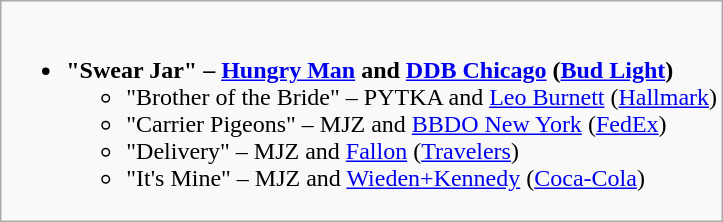<table class="wikitable">
<tr>
<td style="vertical-align:top;"><br><ul><li><strong>"Swear Jar" – <a href='#'>Hungry Man</a> and <a href='#'>DDB Chicago</a> (<a href='#'>Bud Light</a>)</strong><ul><li>"Brother of the Bride" – PYTKA and <a href='#'>Leo Burnett</a> (<a href='#'>Hallmark</a>)</li><li>"Carrier Pigeons" – MJZ and <a href='#'>BBDO New York</a> (<a href='#'>FedEx</a>)</li><li>"Delivery" – MJZ and <a href='#'>Fallon</a> (<a href='#'>Travelers</a>)</li><li>"It's Mine" – MJZ and <a href='#'>Wieden+Kennedy</a> (<a href='#'>Coca-Cola</a>)</li></ul></li></ul></td>
</tr>
</table>
